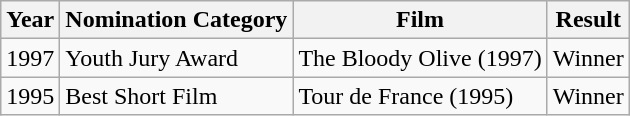<table class="wikitable">
<tr>
<th>Year</th>
<th>Nomination Category</th>
<th>Film</th>
<th>Result</th>
</tr>
<tr>
<td>1997</td>
<td>Youth Jury Award</td>
<td>The Bloody Olive (1997)</td>
<td>Winner</td>
</tr>
<tr>
<td>1995</td>
<td>Best Short Film</td>
<td>Tour de France (1995)</td>
<td>Winner</td>
</tr>
</table>
